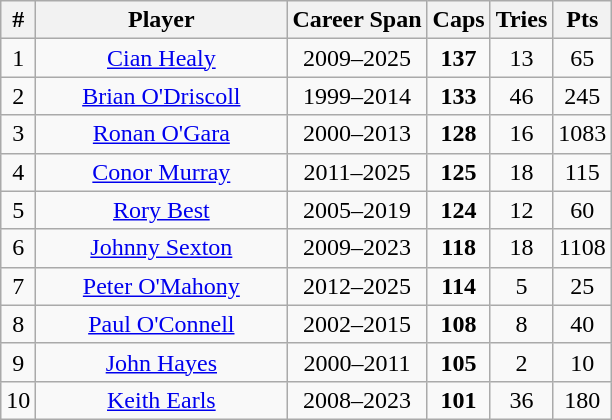<table class="wikitable sortable" style="font-size:100%; text-align:center;">
<tr>
<th>#</th>
<th style="width:160px;">Player</th>
<th>Career Span</th>
<th>Caps</th>
<th>Tries</th>
<th>Pts</th>
</tr>
<tr>
<td>1</td>
<td><a href='#'>Cian Healy</a></td>
<td>2009–2025</td>
<td><strong>137</strong></td>
<td>13</td>
<td>65</td>
</tr>
<tr>
<td>2</td>
<td><a href='#'>Brian O'Driscoll</a></td>
<td>1999–2014</td>
<td><strong>133</strong></td>
<td>46</td>
<td>245</td>
</tr>
<tr>
<td>3</td>
<td><a href='#'>Ronan O'Gara</a></td>
<td>2000–2013</td>
<td><strong>128</strong></td>
<td>16</td>
<td>1083</td>
</tr>
<tr>
<td>4</td>
<td><a href='#'>Conor Murray</a></td>
<td>2011–2025</td>
<td><strong>125</strong></td>
<td>18</td>
<td>115</td>
</tr>
<tr>
<td>5</td>
<td><a href='#'>Rory Best</a></td>
<td>2005–2019</td>
<td><strong>124</strong></td>
<td>12</td>
<td>60</td>
</tr>
<tr>
<td>6</td>
<td><a href='#'>Johnny Sexton</a></td>
<td>2009–2023</td>
<td><strong>118</strong></td>
<td>18</td>
<td>1108</td>
</tr>
<tr>
<td>7</td>
<td><a href='#'>Peter O'Mahony</a></td>
<td>2012–2025</td>
<td><strong>114</strong></td>
<td>5</td>
<td>25</td>
</tr>
<tr>
<td>8</td>
<td><a href='#'>Paul O'Connell</a></td>
<td>2002–2015</td>
<td><strong>108</strong></td>
<td>8</td>
<td>40</td>
</tr>
<tr>
<td>9</td>
<td><a href='#'>John Hayes</a></td>
<td>2000–2011</td>
<td><strong>105</strong></td>
<td>2</td>
<td>10</td>
</tr>
<tr>
<td>10</td>
<td><a href='#'>Keith Earls</a></td>
<td>2008–2023</td>
<td><strong>101</strong></td>
<td>36</td>
<td>180</td>
</tr>
</table>
